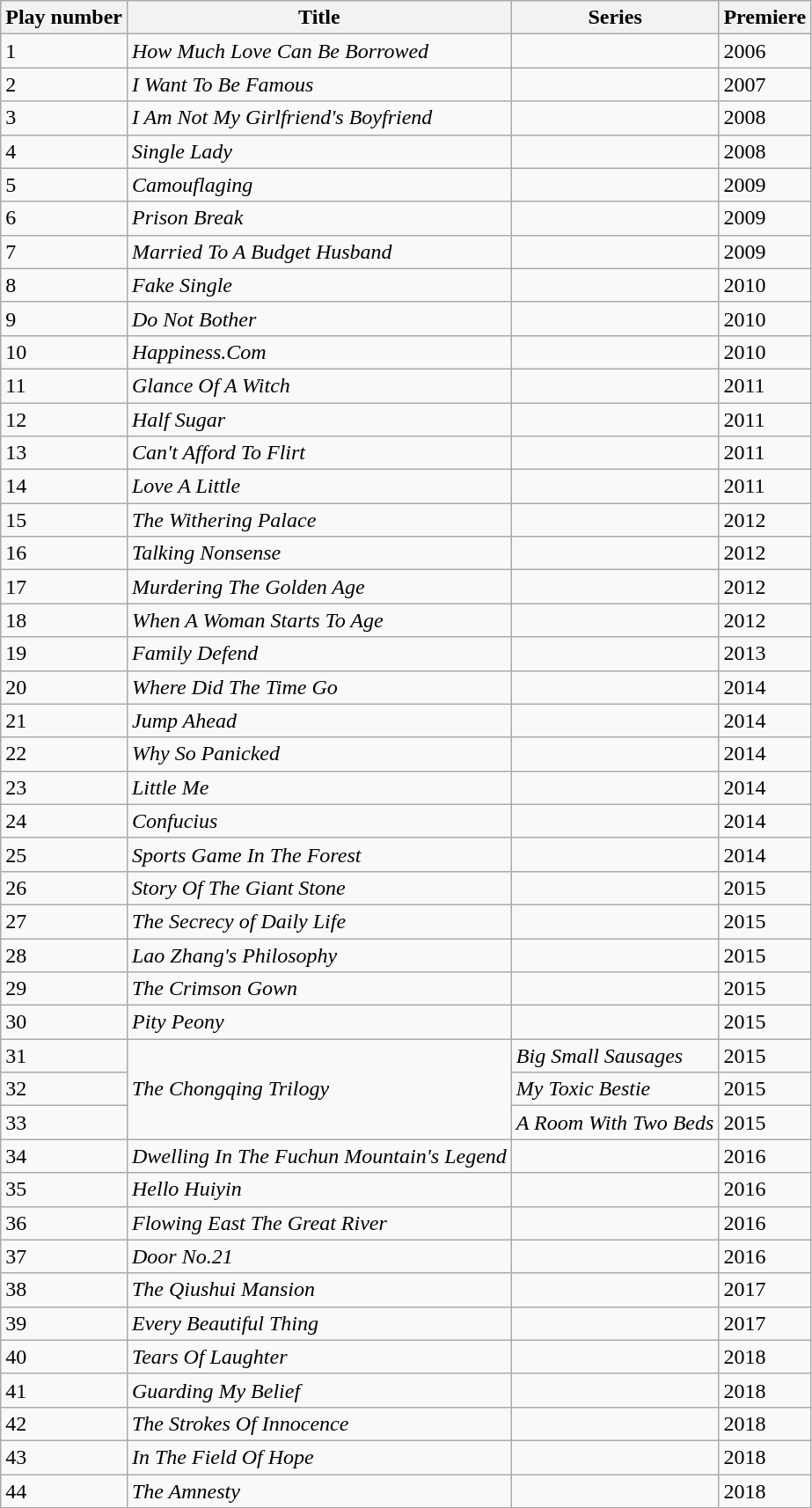<table class="wikitable">
<tr>
<th>Play number</th>
<th>Title</th>
<th>Series</th>
<th>Premiere</th>
</tr>
<tr>
<td>1</td>
<td><em>How Much Love Can Be Borrowed</em></td>
<td></td>
<td>2006</td>
</tr>
<tr>
<td>2</td>
<td><em>I Want To Be Famous</em></td>
<td></td>
<td>2007</td>
</tr>
<tr>
<td>3</td>
<td><em>I Am Not My Girlfriend's Boyfriend</em></td>
<td></td>
<td>2008</td>
</tr>
<tr>
<td>4</td>
<td><em>Single Lady</em></td>
<td></td>
<td>2008</td>
</tr>
<tr>
<td>5</td>
<td><em>Camouflaging</em></td>
<td></td>
<td>2009</td>
</tr>
<tr>
<td>6</td>
<td><em>Prison Break</em></td>
<td></td>
<td>2009</td>
</tr>
<tr>
<td>7</td>
<td><em>Married To A Budget Husband</em></td>
<td></td>
<td>2009</td>
</tr>
<tr>
<td>8</td>
<td><em>Fake Single</em></td>
<td></td>
<td>2010</td>
</tr>
<tr>
<td>9</td>
<td><em>Do Not Bother</em></td>
<td></td>
<td>2010</td>
</tr>
<tr>
<td>10</td>
<td><em>Happiness.Com</em></td>
<td></td>
<td>2010</td>
</tr>
<tr>
<td>11</td>
<td><em>Glance Of A Witch</em></td>
<td></td>
<td>2011</td>
</tr>
<tr>
<td>12</td>
<td><em>Half Sugar</em></td>
<td></td>
<td>2011</td>
</tr>
<tr>
<td>13</td>
<td><em>Can't Afford To Flirt</em></td>
<td></td>
<td>2011</td>
</tr>
<tr>
<td>14</td>
<td><em>Love A Little</em></td>
<td></td>
<td>2011</td>
</tr>
<tr>
<td>15</td>
<td><em>The Withering Palace</em></td>
<td></td>
<td>2012</td>
</tr>
<tr>
<td>16</td>
<td><em>Talking Nonsense</em></td>
<td></td>
<td>2012</td>
</tr>
<tr>
<td>17</td>
<td><em>Murdering The Golden Age</em></td>
<td></td>
<td>2012</td>
</tr>
<tr>
<td>18</td>
<td><em>When A Woman Starts To Age</em></td>
<td></td>
<td>2012</td>
</tr>
<tr>
<td>19</td>
<td><em>Family Defend</em></td>
<td></td>
<td>2013</td>
</tr>
<tr>
<td>20</td>
<td><em>Where Did The Time Go</em></td>
<td></td>
<td>2014</td>
</tr>
<tr>
<td>21</td>
<td><em>Jump Ahead</em></td>
<td></td>
<td>2014</td>
</tr>
<tr>
<td>22</td>
<td><em>Why So Panicked</em></td>
<td></td>
<td>2014</td>
</tr>
<tr>
<td>23</td>
<td><em>Little Me</em></td>
<td></td>
<td>2014</td>
</tr>
<tr>
<td>24</td>
<td><em>Confucius</em></td>
<td></td>
<td>2014</td>
</tr>
<tr>
<td>25</td>
<td><em>Sports Game In The Forest</em></td>
<td></td>
<td>2014</td>
</tr>
<tr>
<td>26</td>
<td><em>Story Of The Giant Stone</em></td>
<td></td>
<td>2015</td>
</tr>
<tr>
<td>27</td>
<td><em>The Secrecy of Daily Life</em></td>
<td></td>
<td>2015</td>
</tr>
<tr>
<td>28</td>
<td><em>Lao Zhang's Philosophy</em></td>
<td></td>
<td>2015</td>
</tr>
<tr>
<td>29</td>
<td><em>The Crimson Gown</em></td>
<td></td>
<td>2015</td>
</tr>
<tr>
<td>30</td>
<td><em>Pity Peony</em></td>
<td></td>
<td>2015</td>
</tr>
<tr>
<td>31</td>
<td rowspan="3"><em>The Chongqing Trilogy</em></td>
<td><em>Big Small Sausages</em></td>
<td>2015</td>
</tr>
<tr>
<td>32</td>
<td><em>My Toxic Bestie</em></td>
<td>2015</td>
</tr>
<tr>
<td>33</td>
<td><em>A Room With Two Beds</em></td>
<td>2015</td>
</tr>
<tr>
<td>34</td>
<td><em>Dwelling In The Fuchun Mountain's Legend</em></td>
<td></td>
<td>2016</td>
</tr>
<tr>
<td>35</td>
<td><em>Hello Huiyin</em></td>
<td></td>
<td>2016</td>
</tr>
<tr>
<td>36</td>
<td><em>Flowing East The Great River</em></td>
<td></td>
<td>2016</td>
</tr>
<tr>
<td>37</td>
<td><em>Door No.21</em></td>
<td></td>
<td>2016</td>
</tr>
<tr>
<td>38</td>
<td><em>The Qiushui Mansion</em></td>
<td></td>
<td>2017</td>
</tr>
<tr>
<td>39</td>
<td><em>Every Beautiful Thing</em></td>
<td></td>
<td>2017</td>
</tr>
<tr>
<td>40</td>
<td><em>Tears Of Laughter</em></td>
<td></td>
<td>2018</td>
</tr>
<tr>
<td>41</td>
<td><em>Guarding My Belief</em></td>
<td></td>
<td>2018</td>
</tr>
<tr>
<td>42</td>
<td><em>The Strokes Of Innocence</em></td>
<td></td>
<td>2018</td>
</tr>
<tr>
<td>43</td>
<td><em>In The Field Of Hope</em></td>
<td></td>
<td>2018</td>
</tr>
<tr>
<td>44</td>
<td><em>The Amnesty</em></td>
<td></td>
<td>2018</td>
</tr>
</table>
